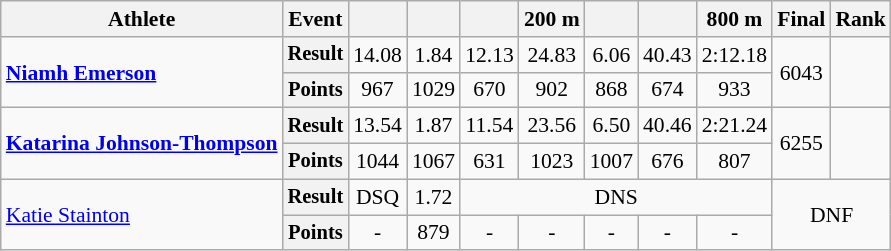<table class="wikitable" style="font-size:90%">
<tr>
<th>Athlete</th>
<th>Event</th>
<th></th>
<th></th>
<th></th>
<th>200 m</th>
<th></th>
<th></th>
<th>800 m</th>
<th>Final</th>
<th>Rank</th>
</tr>
<tr align=center>
<td rowspan="2" style="text-align:left;"><strong><a href='#'>Niamh Emerson</a></strong></td>
<th style="font-size:95%">Result</th>
<td>14.08</td>
<td>1.84</td>
<td>12.13</td>
<td>24.83</td>
<td>6.06</td>
<td>40.43</td>
<td>2:12.18</td>
<td rowspan=2>6043</td>
<td rowspan=2></td>
</tr>
<tr align=center>
<th style="font-size:95%">Points</th>
<td>967</td>
<td>1029</td>
<td>670</td>
<td>902</td>
<td>868</td>
<td>674</td>
<td>933</td>
</tr>
<tr align=center>
<td rowspan="2" style="text-align:left;"><strong><a href='#'>Katarina Johnson-Thompson</a></strong></td>
<th style="font-size:95%">Result</th>
<td>13.54</td>
<td>1.87</td>
<td>11.54</td>
<td>23.56</td>
<td>6.50</td>
<td>40.46</td>
<td>2:21.24</td>
<td rowspan=2>6255</td>
<td rowspan=2></td>
</tr>
<tr align=center>
<th style="font-size:95%">Points</th>
<td>1044</td>
<td>1067</td>
<td>631</td>
<td>1023</td>
<td>1007</td>
<td>676</td>
<td>807</td>
</tr>
<tr align=center>
<td rowspan="2" style="text-align:left;"><a href='#'>Katie Stainton</a></td>
<th style="font-size:95%">Result</th>
<td>DSQ</td>
<td>1.72</td>
<td colspan=5>DNS</td>
<td rowspan=2 colspan=2>DNF</td>
</tr>
<tr align=center>
<th style="font-size:95%">Points</th>
<td>-</td>
<td>879</td>
<td>-</td>
<td>-</td>
<td>-</td>
<td>-</td>
<td>-</td>
</tr>
</table>
